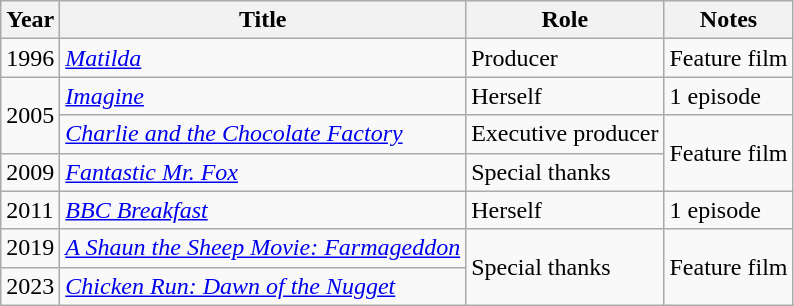<table class="wikitable">
<tr>
<th>Year</th>
<th>Title</th>
<th>Role</th>
<th>Notes</th>
</tr>
<tr>
<td>1996</td>
<td><a href='#'><em>Matilda</em></a></td>
<td>Producer</td>
<td>Feature film</td>
</tr>
<tr>
<td rowspan="2">2005</td>
<td><em><a href='#'>Imagine</a></em></td>
<td>Herself</td>
<td>1 episode</td>
</tr>
<tr>
<td><a href='#'><em>Charlie and the Chocolate Factory</em></a></td>
<td>Executive producer</td>
<td rowspan="2">Feature film</td>
</tr>
<tr>
<td>2009</td>
<td><a href='#'><em>Fantastic Mr. Fox</em></a></td>
<td>Special thanks</td>
</tr>
<tr>
<td>2011</td>
<td><em><a href='#'>BBC Breakfast</a></em></td>
<td>Herself</td>
<td>1 episode</td>
</tr>
<tr>
<td>2019</td>
<td><em><a href='#'>A Shaun the Sheep Movie: Farmageddon</a></em></td>
<td rowspan="2">Special thanks</td>
<td rowspan="2">Feature film</td>
</tr>
<tr>
<td>2023</td>
<td><em><a href='#'>Chicken Run: Dawn of the Nugget</a></em></td>
</tr>
</table>
